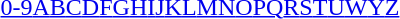<table id="toc" class="toc" summary="Class">
<tr>
<th></th>
</tr>
<tr>
<td style="text-align:center;"><a href='#'>0-9</a><a href='#'>A</a><a href='#'>B</a><a href='#'>C</a><a href='#'>D</a><a href='#'>F</a><a href='#'>G</a><a href='#'>H</a><a href='#'>I</a><a href='#'>J</a><a href='#'>K</a><a href='#'>L</a><a href='#'>M</a><a href='#'>N</a><a href='#'>O</a><a href='#'>P</a><a href='#'>Q</a><a href='#'>R</a><a href='#'>S</a><a href='#'>T</a><a href='#'>U</a><a href='#'>W</a><a href='#'>Y</a><a href='#'>Z</a></td>
</tr>
</table>
